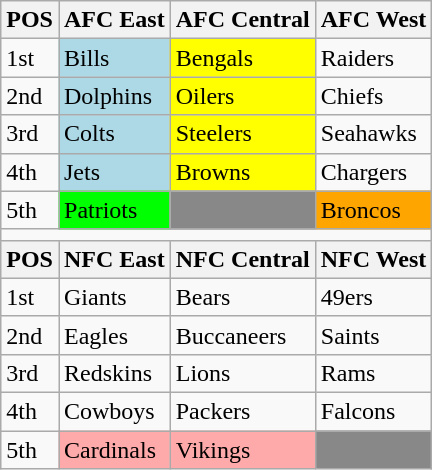<table class="wikitable">
<tr>
<th>POS</th>
<th>AFC East</th>
<th>AFC Central</th>
<th>AFC West</th>
</tr>
<tr>
<td>1st</td>
<td style="background-color:#add8e6">Bills</td>
<td style="background-color:#ffff00">Bengals</td>
<td>Raiders</td>
</tr>
<tr>
<td>2nd</td>
<td style="background-color:#add8e6">Dolphins</td>
<td style="background-color:#ffff00">Oilers</td>
<td>Chiefs</td>
</tr>
<tr>
<td>3rd</td>
<td style="background-color:#add8e6">Colts</td>
<td style="background-color:#ffff00">Steelers</td>
<td>Seahawks</td>
</tr>
<tr>
<td>4th</td>
<td style="background-color:#add8e6">Jets</td>
<td style="background-color:#ffff00">Browns</td>
<td>Chargers</td>
</tr>
<tr>
<td>5th</td>
<td style="background-color:#00ff00">Patriots</td>
<td style="background-color:#888888"> </td>
<td style="background-color:orange">Broncos</td>
</tr>
<tr>
<td colspan=4></td>
</tr>
<tr>
<th>POS</th>
<th>NFC East</th>
<th>NFC Central</th>
<th>NFC West</th>
</tr>
<tr>
<td>1st</td>
<td>Giants</td>
<td>Bears</td>
<td>49ers</td>
</tr>
<tr>
<td>2nd</td>
<td>Eagles</td>
<td>Buccaneers</td>
<td>Saints</td>
</tr>
<tr>
<td>3rd</td>
<td>Redskins</td>
<td>Lions</td>
<td>Rams</td>
</tr>
<tr>
<td>4th</td>
<td>Cowboys</td>
<td>Packers</td>
<td>Falcons</td>
</tr>
<tr>
<td>5th</td>
<td style="background-color:#ffaaaa">Cardinals</td>
<td style="background-color:#ffaaaa">Vikings</td>
<td style="background-color:#888888"> </td>
</tr>
</table>
